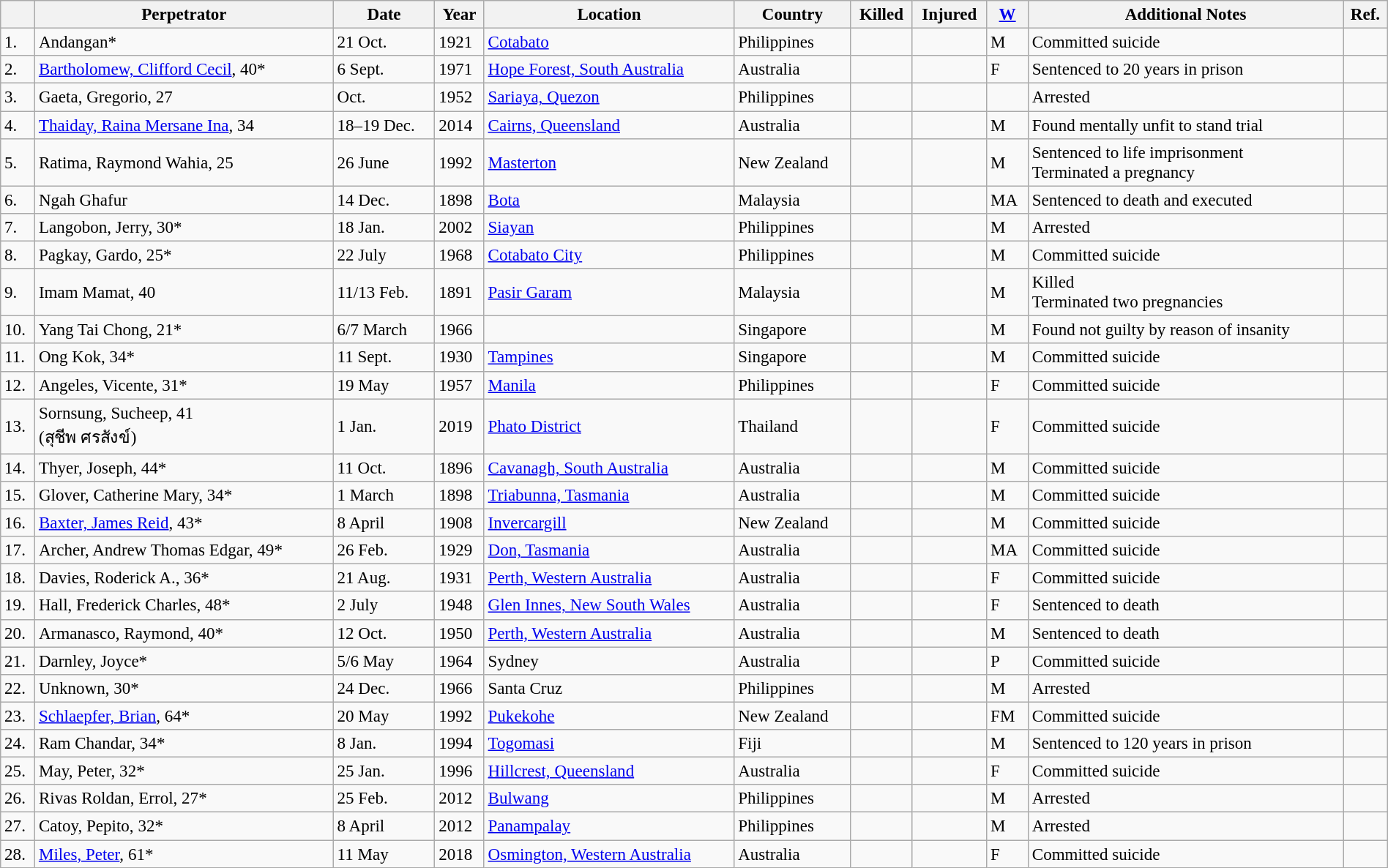<table class="wikitable sortable"  style="width:100%; font-size:96%;">
<tr>
<th></th>
<th>Perpetrator</th>
<th>Date</th>
<th>Year</th>
<th>Location</th>
<th>Country</th>
<th>Killed</th>
<th>Injured</th>
<th><a href='#'>W</a></th>
<th>Additional Notes</th>
<th>Ref.</th>
</tr>
<tr>
<td>1.</td>
<td>Andangan*</td>
<td> 21 Oct.</td>
<td>1921</td>
<td><a href='#'>Cotabato</a></td>
<td>Philippines</td>
<td></td>
<td> </td>
<td>M</td>
<td>Committed suicide</td>
<td> </td>
</tr>
<tr>
<td>2.</td>
<td><a href='#'>Bartholomew, Clifford Cecil</a>, 40*</td>
<td> 6 Sept.</td>
<td>1971</td>
<td><a href='#'>Hope Forest, South Australia</a></td>
<td>Australia</td>
<td></td>
<td> </td>
<td>F</td>
<td>Sentenced to 20 years in prison</td>
<td> </td>
</tr>
<tr>
<td>3.</td>
<td>Gaeta, Gregorio, 27</td>
<td> Oct.</td>
<td>1952</td>
<td><a href='#'>Sariaya, Quezon</a></td>
<td>Philippines</td>
<td></td>
<td> </td>
<td></td>
<td>Arrested</td>
<td> </td>
</tr>
<tr>
<td>4.</td>
<td><a href='#'>Thaiday, Raina Mersane Ina</a>, 34</td>
<td> 18–19 Dec.</td>
<td>2014</td>
<td><a href='#'>Cairns, Queensland</a></td>
<td>Australia</td>
<td></td>
<td> </td>
<td>M</td>
<td>Found mentally unfit to stand trial</td>
<td></td>
</tr>
<tr>
<td>5.</td>
<td>Ratima, Raymond Wahia, 25</td>
<td> 26 June</td>
<td>1992</td>
<td><a href='#'>Masterton</a></td>
<td>New Zealand</td>
<td></td>
<td> </td>
<td>M</td>
<td>Sentenced to life imprisonment<br>Terminated a pregnancy</td>
<td> </td>
</tr>
<tr>
<td>6.</td>
<td>Ngah Ghafur</td>
<td> 14 Dec.</td>
<td>1898</td>
<td><a href='#'>Bota</a></td>
<td>Malaysia</td>
<td></td>
<td> </td>
<td>MA</td>
<td>Sentenced to death and executed</td>
<td> </td>
</tr>
<tr>
<td>7.</td>
<td>Langobon, Jerry, 30*</td>
<td> 18 Jan.</td>
<td>2002</td>
<td><a href='#'>Siayan</a></td>
<td>Philippines</td>
<td></td>
<td> </td>
<td>M</td>
<td>Arrested</td>
<td> </td>
</tr>
<tr>
<td>8.</td>
<td>Pagkay, Gardo, 25*</td>
<td> 22 July</td>
<td>1968</td>
<td><a href='#'>Cotabato City</a></td>
<td>Philippines</td>
<td></td>
<td> </td>
<td>M</td>
<td>Committed suicide</td>
<td> </td>
</tr>
<tr>
<td>9.</td>
<td>Imam Mamat, 40</td>
<td> 11/13 Feb.</td>
<td>1891</td>
<td><a href='#'>Pasir Garam</a></td>
<td>Malaysia</td>
<td></td>
<td> </td>
<td>M</td>
<td>Killed<br>Terminated two pregnancies</td>
<td> </td>
</tr>
<tr>
<td>10.</td>
<td>Yang Tai Chong, 21*</td>
<td> 6/7 March</td>
<td>1966</td>
<td></td>
<td>Singapore</td>
<td></td>
<td> </td>
<td>M</td>
<td>Found not guilty by reason of insanity</td>
<td> </td>
</tr>
<tr>
<td>11.</td>
<td>Ong Kok, 34*</td>
<td> 11 Sept.</td>
<td>1930</td>
<td><a href='#'>Tampines</a></td>
<td>Singapore</td>
<td></td>
<td> </td>
<td>M</td>
<td>Committed suicide</td>
<td> </td>
</tr>
<tr>
<td>12.</td>
<td>Angeles, Vicente, 31*</td>
<td> 19 May</td>
<td>1957</td>
<td><a href='#'>Manila</a></td>
<td>Philippines</td>
<td></td>
<td> </td>
<td>F</td>
<td>Committed suicide</td>
<td> </td>
</tr>
<tr>
<td>13.</td>
<td>Sornsung, Sucheep, 41 <br> (สุชีพ ศรสังข์)</td>
<td> 1 Jan.</td>
<td>2019</td>
<td><a href='#'>Phato District</a></td>
<td>Thailand</td>
<td></td>
<td></td>
<td>F</td>
<td>Committed suicide</td>
<td></td>
</tr>
<tr>
<td>14.</td>
<td>Thyer, Joseph, 44*</td>
<td> 11 Oct.</td>
<td>1896</td>
<td><a href='#'>Cavanagh, South Australia</a></td>
<td>Australia</td>
<td></td>
<td> </td>
<td>M</td>
<td>Committed suicide</td>
<td> </td>
</tr>
<tr>
<td>15.</td>
<td>Glover, Catherine Mary, 34*</td>
<td> 1 March</td>
<td>1898</td>
<td><a href='#'>Triabunna, Tasmania</a></td>
<td>Australia</td>
<td></td>
<td> </td>
<td>M</td>
<td>Committed suicide</td>
<td> </td>
</tr>
<tr>
<td>16.</td>
<td><a href='#'>Baxter, James Reid</a>, 43*</td>
<td> 8 April</td>
<td>1908</td>
<td><a href='#'>Invercargill</a></td>
<td>New Zealand</td>
<td></td>
<td> </td>
<td>M</td>
<td>Committed suicide</td>
<td> </td>
</tr>
<tr>
<td>17.</td>
<td>Archer, Andrew Thomas Edgar, 49*</td>
<td> 26 Feb.</td>
<td>1929</td>
<td><a href='#'>Don, Tasmania</a></td>
<td>Australia</td>
<td></td>
<td> </td>
<td>MA</td>
<td>Committed suicide</td>
<td> </td>
</tr>
<tr>
<td>18.</td>
<td>Davies, Roderick A., 36*</td>
<td> 21 Aug.</td>
<td>1931</td>
<td><a href='#'>Perth, Western Australia</a></td>
<td>Australia</td>
<td></td>
<td> </td>
<td>F</td>
<td>Committed suicide</td>
<td> </td>
</tr>
<tr>
<td>19.</td>
<td>Hall, Frederick Charles, 48*</td>
<td> 2 July</td>
<td>1948</td>
<td><a href='#'>Glen Innes, New South Wales</a></td>
<td>Australia</td>
<td></td>
<td> </td>
<td>F</td>
<td>Sentenced to death</td>
<td> </td>
</tr>
<tr>
<td>20.</td>
<td>Armanasco, Raymond, 40*</td>
<td> 12 Oct.</td>
<td>1950</td>
<td><a href='#'>Perth, Western Australia</a></td>
<td>Australia</td>
<td></td>
<td> </td>
<td>M</td>
<td>Sentenced to death</td>
<td> </td>
</tr>
<tr>
<td>21.</td>
<td>Darnley, Joyce*</td>
<td> 5/6 May</td>
<td>1964</td>
<td>Sydney</td>
<td>Australia</td>
<td></td>
<td> </td>
<td>P</td>
<td>Committed suicide</td>
<td> </td>
</tr>
<tr>
<td>22.</td>
<td>Unknown, 30*</td>
<td> 24 Dec.</td>
<td>1966</td>
<td>Santa Cruz</td>
<td>Philippines</td>
<td></td>
<td> </td>
<td>M</td>
<td>Arrested</td>
<td> </td>
</tr>
<tr>
<td>23.</td>
<td><a href='#'>Schlaepfer, Brian</a>, 64*</td>
<td> 20 May</td>
<td>1992</td>
<td><a href='#'>Pukekohe</a></td>
<td>New Zealand</td>
<td></td>
<td> </td>
<td>FM</td>
<td>Committed suicide</td>
<td> </td>
</tr>
<tr>
<td>24.</td>
<td>Ram Chandar, 34*</td>
<td> 8 Jan.</td>
<td>1994</td>
<td><a href='#'>Togomasi</a></td>
<td>Fiji</td>
<td></td>
<td> </td>
<td>M</td>
<td>Sentenced to 120 years in prison</td>
<td> </td>
</tr>
<tr>
<td>25.</td>
<td>May, Peter, 32*</td>
<td> 25 Jan.</td>
<td>1996</td>
<td><a href='#'>Hillcrest, Queensland</a></td>
<td>Australia</td>
<td></td>
<td> </td>
<td>F</td>
<td>Committed suicide</td>
<td> </td>
</tr>
<tr>
<td>26.</td>
<td>Rivas Roldan, Errol, 27*</td>
<td> 25 Feb.</td>
<td>2012</td>
<td><a href='#'>Bulwang</a></td>
<td>Philippines</td>
<td></td>
<td> </td>
<td>M</td>
<td>Arrested</td>
<td> </td>
</tr>
<tr>
<td>27.</td>
<td>Catoy, Pepito, 32*</td>
<td> 8 April</td>
<td>2012</td>
<td><a href='#'>Panampalay</a></td>
<td>Philippines</td>
<td></td>
<td> </td>
<td>M</td>
<td>Arrested</td>
<td> </td>
</tr>
<tr>
<td>28.</td>
<td><a href='#'>Miles, Peter</a>, 61*</td>
<td> 11 May</td>
<td>2018</td>
<td><a href='#'>Osmington, Western Australia</a></td>
<td>Australia</td>
<td></td>
<td> </td>
<td>F</td>
<td>Committed suicide</td>
<td> </td>
</tr>
</table>
